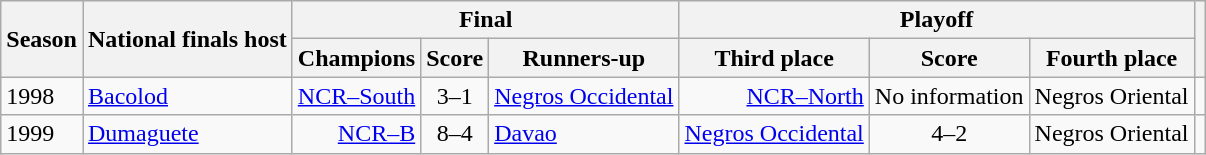<table class="wikitable">
<tr style="background:beige;">
<th rowspan=2>Season</th>
<th rowspan=2>National finals host</th>
<th colspan=3>Final</th>
<th colspan=3>Playoff</th>
<th rowspan=2></th>
</tr>
<tr>
<th>Champions</th>
<th>Score</th>
<th>Runners-up</th>
<th>Third place</th>
<th>Score</th>
<th>Fourth place</th>
</tr>
<tr>
<td>1998</td>
<td><a href='#'>Bacolod</a></td>
<td align=right><a href='#'>NCR–South</a></td>
<td align=center>3–1</td>
<td><a href='#'>Negros Occidental</a></td>
<td align=right><a href='#'>NCR–North</a></td>
<td align=center><span>No information</span></td>
<td>Negros Oriental</td>
<td></td>
</tr>
<tr>
<td>1999</td>
<td><a href='#'>Dumaguete</a></td>
<td align=right><a href='#'>NCR–B</a></td>
<td align=center>8–4</td>
<td><a href='#'>Davao</a></td>
<td align=right><a href='#'>Negros Occidental</a></td>
<td align=center>4–2</td>
<td>Negros Oriental</td>
<td></td>
</tr>
</table>
